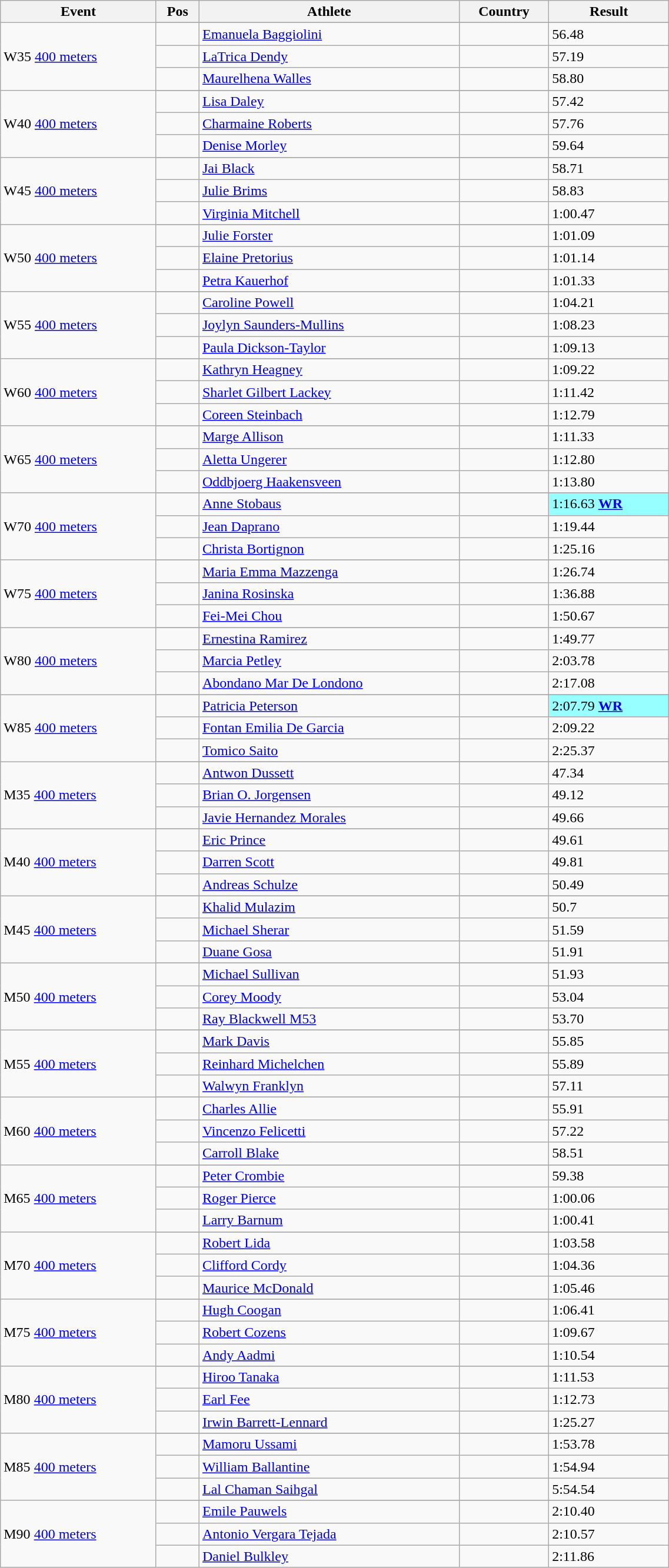<table class="wikitable" style="width:60%;">
<tr>
<th>Event</th>
<th>Pos</th>
<th>Athlete</th>
<th>Country</th>
<th>Result</th>
</tr>
<tr>
<td rowspan="4">W35 <a href='#'>400 meters</a></td>
</tr>
<tr>
<td align=center></td>
<td align=left><a href='#'>Emanuela Baggiolini</a></td>
<td align=left></td>
<td>56.48</td>
</tr>
<tr>
<td align=center></td>
<td align=left><a href='#'>LaTrica Dendy</a></td>
<td align=left></td>
<td>57.19</td>
</tr>
<tr>
<td align=center></td>
<td align=left><a href='#'>Maurelhena Walles</a></td>
<td align=left></td>
<td>58.80</td>
</tr>
<tr>
<td rowspan="4">W40 <a href='#'>400 meters</a></td>
</tr>
<tr>
<td align=center></td>
<td align=left><a href='#'>Lisa Daley</a></td>
<td align=left></td>
<td>57.42</td>
</tr>
<tr>
<td align=center></td>
<td align=left><a href='#'>Charmaine Roberts</a></td>
<td align=left></td>
<td>57.76</td>
</tr>
<tr>
<td align=center></td>
<td align=left><a href='#'>Denise Morley</a></td>
<td align=left></td>
<td>59.64</td>
</tr>
<tr>
<td rowspan="4">W45 <a href='#'>400 meters</a></td>
</tr>
<tr>
<td align=center></td>
<td align=left><a href='#'>Jai Black</a></td>
<td align=left></td>
<td>58.71</td>
</tr>
<tr>
<td align=center></td>
<td align=left><a href='#'>Julie Brims</a></td>
<td align=left></td>
<td>58.83</td>
</tr>
<tr>
<td align=center></td>
<td align=left><a href='#'>Virginia Mitchell</a></td>
<td align=left></td>
<td>1:00.47</td>
</tr>
<tr>
<td rowspan="4">W50 <a href='#'>400 meters</a></td>
</tr>
<tr>
<td align=center></td>
<td align=left><a href='#'>Julie Forster</a></td>
<td align=left></td>
<td>1:01.09</td>
</tr>
<tr>
<td align=center></td>
<td align=left><a href='#'>Elaine Pretorius</a></td>
<td align=left></td>
<td>1:01.14</td>
</tr>
<tr>
<td align=center></td>
<td align=left><a href='#'>Petra Kauerhof</a></td>
<td align=left></td>
<td>1:01.33</td>
</tr>
<tr>
<td rowspan="4">W55 <a href='#'>400 meters</a></td>
</tr>
<tr>
<td align=center></td>
<td align=left><a href='#'>Caroline Powell</a></td>
<td align=left></td>
<td>1:04.21</td>
</tr>
<tr>
<td align=center></td>
<td align=left><a href='#'>Joylyn Saunders-Mullins</a></td>
<td align=left></td>
<td>1:08.23</td>
</tr>
<tr>
<td align=center></td>
<td align=left><a href='#'>Paula Dickson-Taylor</a></td>
<td align=left></td>
<td>1:09.13</td>
</tr>
<tr>
<td rowspan="4">W60 <a href='#'>400 meters</a></td>
</tr>
<tr>
<td align=center></td>
<td align=left><a href='#'>Kathryn Heagney</a></td>
<td align=left></td>
<td>1:09.22</td>
</tr>
<tr>
<td align=center></td>
<td align=left><a href='#'>Sharlet Gilbert Lackey</a></td>
<td align=left></td>
<td>1:11.42</td>
</tr>
<tr>
<td align=center></td>
<td align=left><a href='#'>Coreen Steinbach</a></td>
<td align=left></td>
<td>1:12.79</td>
</tr>
<tr>
<td rowspan="4">W65 <a href='#'>400 meters</a></td>
</tr>
<tr>
<td align=center></td>
<td align=left><a href='#'>Marge Allison</a></td>
<td align=left></td>
<td>1:11.33</td>
</tr>
<tr>
<td align=center></td>
<td align=left><a href='#'>Aletta Ungerer</a></td>
<td align=left></td>
<td>1:12.80</td>
</tr>
<tr>
<td align=center></td>
<td align=left><a href='#'>Oddbjoerg Haakensveen</a></td>
<td align=left></td>
<td>1:13.80</td>
</tr>
<tr>
<td rowspan="4">W70 <a href='#'>400 meters</a></td>
</tr>
<tr>
<td align=center></td>
<td align=left><a href='#'>Anne Stobaus</a></td>
<td align=left></td>
<td bgcolor=#97ffff>1:16.63 <strong><a href='#'>WR</a></strong></td>
</tr>
<tr>
<td align=center></td>
<td align=left><a href='#'>Jean Daprano</a></td>
<td align=left></td>
<td>1:19.44</td>
</tr>
<tr>
<td align=center></td>
<td align=left><a href='#'>Christa Bortignon</a></td>
<td align=left></td>
<td>1:25.16</td>
</tr>
<tr>
<td rowspan="4">W75 <a href='#'>400 meters</a></td>
</tr>
<tr>
<td align=center></td>
<td align=left><a href='#'>Maria Emma Mazzenga</a></td>
<td align=left></td>
<td>1:26.74</td>
</tr>
<tr>
<td align=center></td>
<td align=left><a href='#'>Janina Rosinska</a></td>
<td align=left></td>
<td>1:36.88</td>
</tr>
<tr>
<td align=center></td>
<td align=left><a href='#'>Fei-Mei Chou</a></td>
<td align=left></td>
<td>1:50.67</td>
</tr>
<tr>
<td rowspan="4">W80 <a href='#'>400 meters</a></td>
</tr>
<tr>
<td align=center></td>
<td align=left><a href='#'>Ernestina Ramirez</a></td>
<td align=left></td>
<td>1:49.77</td>
</tr>
<tr>
<td align=center></td>
<td align=left><a href='#'>Marcia Petley</a></td>
<td align=left></td>
<td>2:03.78</td>
</tr>
<tr>
<td align=center></td>
<td align=left><a href='#'>Abondano Mar De Londono</a></td>
<td align=left></td>
<td>2:17.08</td>
</tr>
<tr>
<td rowspan="4">W85 <a href='#'>400 meters</a></td>
</tr>
<tr>
<td align=center></td>
<td align=left><a href='#'>Patricia Peterson</a></td>
<td align=left></td>
<td bgcolor=#97ffff>2:07.79 <strong><a href='#'>WR</a></strong></td>
</tr>
<tr>
<td align=center></td>
<td align=left><a href='#'>Fontan Emilia De Garcia</a></td>
<td align=left></td>
<td>2:09.22</td>
</tr>
<tr>
<td align=center></td>
<td align=left><a href='#'>Tomico Saito</a></td>
<td align=left></td>
<td>2:25.37</td>
</tr>
<tr>
<td rowspan="4">M35 <a href='#'>400 meters</a></td>
</tr>
<tr>
<td align=center></td>
<td align=left><a href='#'>Antwon Dussett</a></td>
<td align=left></td>
<td>47.34</td>
</tr>
<tr>
<td align=center></td>
<td align=left><a href='#'>Brian O. Jorgensen</a></td>
<td align=left></td>
<td>49.12</td>
</tr>
<tr>
<td align=center></td>
<td align=left><a href='#'>Javie Hernandez Morales</a></td>
<td align=left></td>
<td>49.66</td>
</tr>
<tr>
<td rowspan="4">M40 <a href='#'>400 meters</a></td>
</tr>
<tr>
<td align=center></td>
<td align=left><a href='#'>Eric Prince</a></td>
<td align=left></td>
<td>49.61</td>
</tr>
<tr>
<td align=center></td>
<td align=left><a href='#'>Darren Scott</a></td>
<td align=left></td>
<td>49.81</td>
</tr>
<tr>
<td align=center></td>
<td align=left><a href='#'>Andreas Schulze</a></td>
<td align=left></td>
<td>50.49</td>
</tr>
<tr>
<td rowspan="4">M45 <a href='#'>400 meters</a></td>
</tr>
<tr>
<td align=center></td>
<td align=left><a href='#'>Khalid Mulazim</a></td>
<td align=left></td>
<td>50.7</td>
</tr>
<tr>
<td align=center></td>
<td align=left><a href='#'>Michael Sherar</a></td>
<td align=left></td>
<td>51.59</td>
</tr>
<tr>
<td align=center></td>
<td align=left><a href='#'>Duane Gosa</a></td>
<td align=left></td>
<td>51.91</td>
</tr>
<tr>
<td rowspan="4">M50 <a href='#'>400 meters</a></td>
</tr>
<tr>
<td align=center></td>
<td align=left><a href='#'>Michael Sullivan</a></td>
<td align=left></td>
<td>51.93</td>
</tr>
<tr>
<td align=center></td>
<td align=left><a href='#'>Corey Moody</a></td>
<td align=left></td>
<td>53.04</td>
</tr>
<tr>
<td align=center></td>
<td align=left><a href='#'>Ray Blackwell M53</a></td>
<td align=left></td>
<td>53.70</td>
</tr>
<tr>
<td rowspan="4">M55 <a href='#'>400 meters</a></td>
</tr>
<tr>
<td align=center></td>
<td align=left><a href='#'>Mark Davis</a></td>
<td align=left></td>
<td>55.85</td>
</tr>
<tr>
<td align=center></td>
<td align=left><a href='#'>Reinhard Michelchen</a></td>
<td align=left></td>
<td>55.89</td>
</tr>
<tr>
<td align=center></td>
<td align=left><a href='#'>Walwyn Franklyn</a></td>
<td align=left></td>
<td>57.11</td>
</tr>
<tr>
<td rowspan="4">M60 <a href='#'>400 meters</a></td>
</tr>
<tr>
<td align=center></td>
<td align=left><a href='#'>Charles Allie</a></td>
<td align=left></td>
<td>55.91</td>
</tr>
<tr>
<td align=center></td>
<td align=left><a href='#'>Vincenzo Felicetti</a></td>
<td align=left></td>
<td>57.22</td>
</tr>
<tr>
<td align=center></td>
<td align=left><a href='#'>Carroll Blake</a></td>
<td align=left></td>
<td>58.51</td>
</tr>
<tr>
<td rowspan="4">M65 <a href='#'>400 meters</a></td>
</tr>
<tr>
<td align=center></td>
<td align=left><a href='#'>Peter Crombie</a></td>
<td align=left></td>
<td>59.38</td>
</tr>
<tr>
<td align=center></td>
<td align=left><a href='#'>Roger Pierce</a></td>
<td align=left></td>
<td>1:00.06</td>
</tr>
<tr>
<td align=center></td>
<td align=left><a href='#'>Larry Barnum</a></td>
<td align=left></td>
<td>1:00.41</td>
</tr>
<tr>
<td rowspan="4">M70 <a href='#'>400 meters</a></td>
</tr>
<tr>
<td align=center></td>
<td align=left><a href='#'>Robert Lida</a></td>
<td align=left></td>
<td>1:03.58</td>
</tr>
<tr>
<td align=center></td>
<td align=left><a href='#'>Clifford Cordy</a></td>
<td align=left></td>
<td>1:04.36</td>
</tr>
<tr>
<td align=center></td>
<td align=left><a href='#'>Maurice McDonald</a></td>
<td align=left></td>
<td>1:05.46</td>
</tr>
<tr>
<td rowspan="4">M75 <a href='#'>400 meters</a></td>
</tr>
<tr>
<td align=center></td>
<td align=left><a href='#'>Hugh Coogan</a></td>
<td align=left></td>
<td>1:06.41</td>
</tr>
<tr>
<td align=center></td>
<td align=left><a href='#'>Robert Cozens</a></td>
<td align=left></td>
<td>1:09.67</td>
</tr>
<tr>
<td align=center></td>
<td align=left><a href='#'>Andy Aadmi</a></td>
<td align=left></td>
<td>1:10.54</td>
</tr>
<tr>
<td rowspan="4">M80 <a href='#'>400 meters</a></td>
</tr>
<tr>
<td align=center></td>
<td align=left><a href='#'>Hiroo Tanaka</a></td>
<td align=left></td>
<td>1:11.53</td>
</tr>
<tr>
<td align=center></td>
<td align=left><a href='#'>Earl Fee</a></td>
<td align=left></td>
<td>1:12.73</td>
</tr>
<tr>
<td align=center></td>
<td align=left><a href='#'>Irwin Barrett-Lennard</a></td>
<td align=left></td>
<td>1:25.27</td>
</tr>
<tr>
<td rowspan="4">M85 <a href='#'>400 meters</a></td>
</tr>
<tr>
<td align=center></td>
<td align=left><a href='#'>Mamoru Ussami</a></td>
<td align=left></td>
<td>1:53.78</td>
</tr>
<tr>
<td align=center></td>
<td align=left><a href='#'>William Ballantine</a></td>
<td align=left></td>
<td>1:54.94</td>
</tr>
<tr>
<td align=center></td>
<td align=left><a href='#'>Lal Chaman Saihgal</a></td>
<td align=left></td>
<td>5:54.54</td>
</tr>
<tr>
<td rowspan="4">M90 <a href='#'>400 meters</a></td>
</tr>
<tr>
<td align=center></td>
<td align=left><a href='#'>Emile Pauwels</a></td>
<td align=left></td>
<td>2:10.40</td>
</tr>
<tr>
<td align=center></td>
<td align=left><a href='#'>Antonio Vergara Tejada</a></td>
<td align=left></td>
<td>2:10.57</td>
</tr>
<tr>
<td align=center></td>
<td align=left><a href='#'>Daniel Bulkley</a></td>
<td align=left></td>
<td>2:11.86</td>
</tr>
</table>
